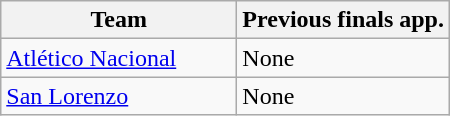<table class="wikitable">
<tr>
<th width=150px>Team</th>
<th>Previous finals app.</th>
</tr>
<tr>
<td> <a href='#'>Atlético Nacional</a></td>
<td>None</td>
</tr>
<tr>
<td> <a href='#'>San Lorenzo</a></td>
<td>None</td>
</tr>
</table>
